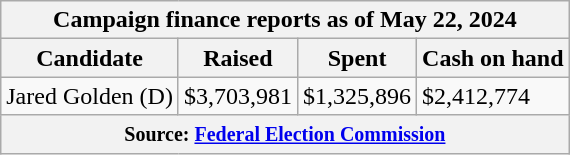<table class="wikitable sortable">
<tr>
<th colspan=4>Campaign finance reports as of May 22, 2024</th>
</tr>
<tr style="text-align:center;">
<th>Candidate</th>
<th>Raised</th>
<th>Spent</th>
<th>Cash on hand</th>
</tr>
<tr>
<td>Jared Golden (D)</td>
<td>$3,703,981</td>
<td>$1,325,896</td>
<td>$2,412,774</td>
</tr>
<tr>
<th colspan="4"><small>Source: <a href='#'>Federal Election Commission</a></small></th>
</tr>
</table>
